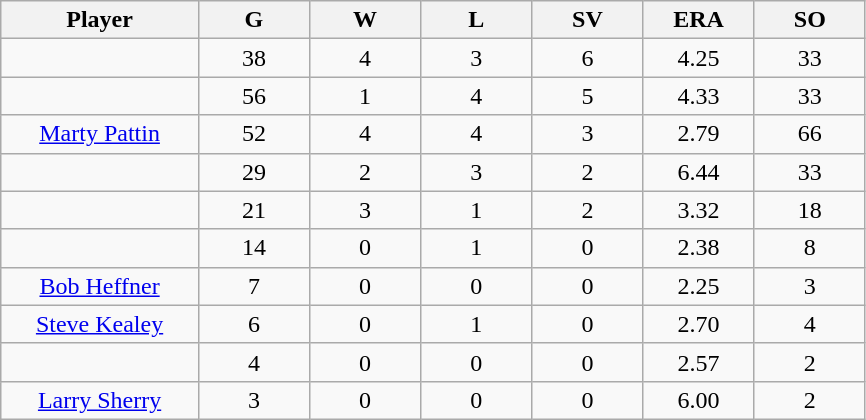<table class="wikitable sortable">
<tr>
<th bgcolor="#DDDDFF" width="16%">Player</th>
<th bgcolor="#DDDDFF" width="9%">G</th>
<th bgcolor="#DDDDFF" width="9%">W</th>
<th bgcolor="#DDDDFF" width="9%">L</th>
<th bgcolor="#DDDDFF" width="9%">SV</th>
<th bgcolor="#DDDDFF" width="9%">ERA</th>
<th bgcolor="#DDDDFF" width="9%">SO</th>
</tr>
<tr align="center">
<td></td>
<td>38</td>
<td>4</td>
<td>3</td>
<td>6</td>
<td>4.25</td>
<td>33</td>
</tr>
<tr align=center>
<td></td>
<td>56</td>
<td>1</td>
<td>4</td>
<td>5</td>
<td>4.33</td>
<td>33</td>
</tr>
<tr align=center>
<td><a href='#'>Marty Pattin</a></td>
<td>52</td>
<td>4</td>
<td>4</td>
<td>3</td>
<td>2.79</td>
<td>66</td>
</tr>
<tr align="center">
<td></td>
<td>29</td>
<td>2</td>
<td>3</td>
<td>2</td>
<td>6.44</td>
<td>33</td>
</tr>
<tr align="center">
<td></td>
<td>21</td>
<td>3</td>
<td>1</td>
<td>2</td>
<td>3.32</td>
<td>18</td>
</tr>
<tr align="center">
<td></td>
<td>14</td>
<td>0</td>
<td>1</td>
<td>0</td>
<td>2.38</td>
<td>8</td>
</tr>
<tr align="center">
<td><a href='#'>Bob Heffner</a></td>
<td>7</td>
<td>0</td>
<td>0</td>
<td>0</td>
<td>2.25</td>
<td>3</td>
</tr>
<tr align=center>
<td><a href='#'>Steve Kealey</a></td>
<td>6</td>
<td>0</td>
<td>1</td>
<td>0</td>
<td>2.70</td>
<td>4</td>
</tr>
<tr align=center>
<td></td>
<td>4</td>
<td>0</td>
<td>0</td>
<td>0</td>
<td>2.57</td>
<td>2</td>
</tr>
<tr align="center">
<td><a href='#'>Larry Sherry</a></td>
<td>3</td>
<td>0</td>
<td>0</td>
<td>0</td>
<td>6.00</td>
<td>2</td>
</tr>
</table>
